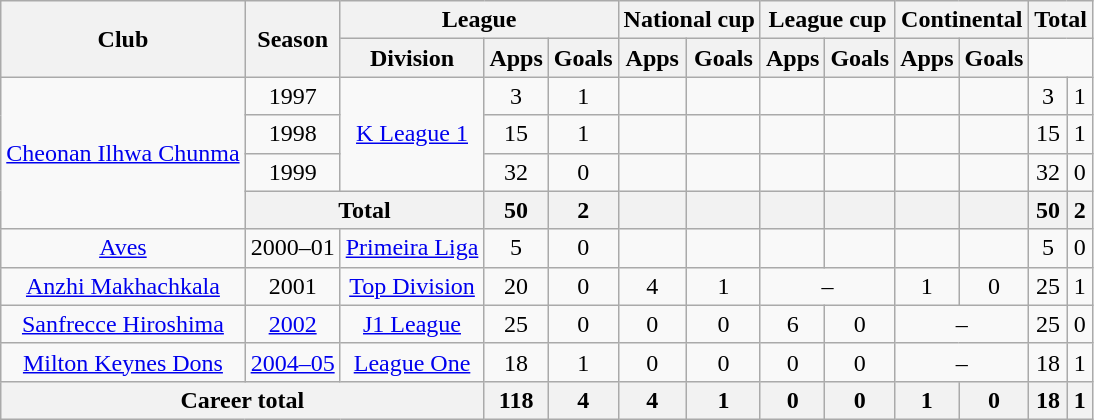<table class="wikitable" style="text-align:center">
<tr>
<th rowspan="2">Club</th>
<th rowspan="2">Season</th>
<th colspan="3">League</th>
<th colspan="2">National cup</th>
<th colspan="2">League cup</th>
<th colspan="2">Continental</th>
<th colspan="2">Total</th>
</tr>
<tr>
<th>Division</th>
<th>Apps</th>
<th>Goals</th>
<th>Apps</th>
<th>Goals</th>
<th>Apps</th>
<th>Goals</th>
<th>Apps</th>
<th>Goals</th>
</tr>
<tr>
<td rowspan="4"><a href='#'>Cheonan Ilhwa Chunma</a></td>
<td>1997</td>
<td rowspan="3"><a href='#'>K League 1</a></td>
<td>3</td>
<td>1</td>
<td></td>
<td></td>
<td></td>
<td></td>
<td></td>
<td></td>
<td>3</td>
<td>1</td>
</tr>
<tr>
<td>1998</td>
<td>15</td>
<td>1</td>
<td></td>
<td></td>
<td></td>
<td></td>
<td></td>
<td></td>
<td>15</td>
<td>1</td>
</tr>
<tr>
<td>1999</td>
<td>32</td>
<td>0</td>
<td></td>
<td></td>
<td></td>
<td></td>
<td></td>
<td></td>
<td>32</td>
<td>0</td>
</tr>
<tr>
<th colspan="2">Total</th>
<th>50</th>
<th>2</th>
<th></th>
<th></th>
<th></th>
<th></th>
<th></th>
<th></th>
<th>50</th>
<th>2</th>
</tr>
<tr>
<td><a href='#'>Aves</a></td>
<td>2000–01</td>
<td><a href='#'>Primeira Liga</a></td>
<td>5</td>
<td>0</td>
<td></td>
<td></td>
<td></td>
<td></td>
<td></td>
<td></td>
<td>5</td>
<td>0</td>
</tr>
<tr>
<td><a href='#'>Anzhi Makhachkala</a></td>
<td>2001</td>
<td><a href='#'>Top Division</a></td>
<td>20</td>
<td>0</td>
<td>4</td>
<td>1</td>
<td colspan="2">–</td>
<td>1</td>
<td>0</td>
<td>25</td>
<td>1</td>
</tr>
<tr>
<td><a href='#'>Sanfrecce Hiroshima</a></td>
<td><a href='#'>2002</a></td>
<td><a href='#'>J1 League</a></td>
<td>25</td>
<td>0</td>
<td>0</td>
<td>0</td>
<td>6</td>
<td>0</td>
<td colspan="2">–</td>
<td>25</td>
<td>0</td>
</tr>
<tr>
<td><a href='#'>Milton Keynes Dons</a></td>
<td><a href='#'>2004–05</a></td>
<td><a href='#'>League One</a></td>
<td>18</td>
<td>1</td>
<td>0</td>
<td>0</td>
<td>0</td>
<td>0</td>
<td colspan="2">–</td>
<td>18</td>
<td>1</td>
</tr>
<tr>
<th colspan="3">Career total</th>
<th>118</th>
<th>4</th>
<th>4</th>
<th>1</th>
<th>0</th>
<th>0</th>
<th>1</th>
<th>0</th>
<th>18</th>
<th>1</th>
</tr>
</table>
